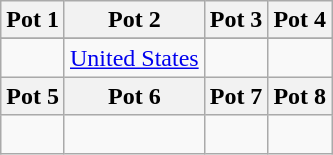<table class="wikitable">
<tr>
<th>Pot 1</th>
<th>Pot 2</th>
<th>Pot 3</th>
<th>Pot 4</th>
</tr>
<tr>
</tr>
<tr valign=top>
<td><br></td>
<td> <a href='#'>United States</a><br></td>
<td><br></td>
<td><br></td>
</tr>
<tr>
<th>Pot 5</th>
<th>Pot 6</th>
<th>Pot 7</th>
<th>Pot 8</th>
</tr>
<tr>
<td><br></td>
<td><br></td>
<td><br></td>
<td><br></td>
</tr>
</table>
